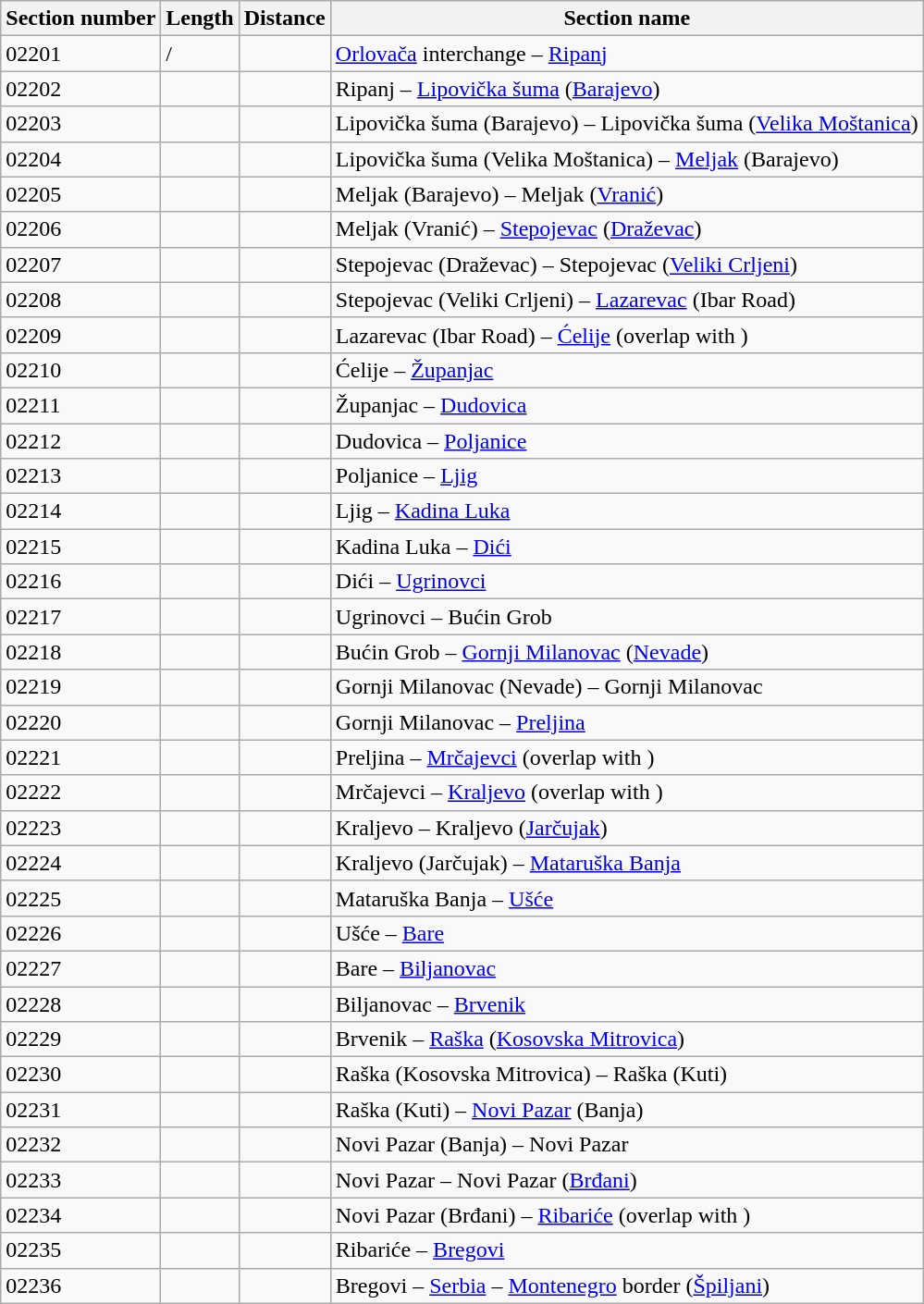<table class="wikitable">
<tr>
<th>Section number</th>
<th>Length</th>
<th>Distance</th>
<th>Section name</th>
</tr>
<tr>
<td>02201</td>
<td>/</td>
<td></td>
<td><a href='#'>Orlovača</a> interchange – <a href='#'>Ripanj</a></td>
</tr>
<tr>
<td>02202</td>
<td></td>
<td></td>
<td>Ripanj – <a href='#'>Lipovička šuma</a> (<a href='#'>Barajevo</a>)</td>
</tr>
<tr>
<td>02203</td>
<td></td>
<td></td>
<td>Lipovička šuma (Barajevo) – Lipovička šuma (<a href='#'>Velika Moštanica</a>)</td>
</tr>
<tr>
<td>02204</td>
<td></td>
<td></td>
<td>Lipovička šuma (Velika Moštanica) – <a href='#'>Meljak</a> (Barajevo)</td>
</tr>
<tr>
<td>02205</td>
<td></td>
<td></td>
<td>Meljak (Barajevo) – Meljak (<a href='#'>Vranić</a>)</td>
</tr>
<tr>
<td>02206</td>
<td></td>
<td></td>
<td>Meljak (Vranić) – <a href='#'>Stepojevac</a> (<a href='#'>Draževac</a>)</td>
</tr>
<tr>
<td>02207</td>
<td></td>
<td></td>
<td>Stepojevac (Draževac) – Stepojevac (<a href='#'>Veliki Crljeni</a>)</td>
</tr>
<tr>
<td>02208</td>
<td></td>
<td></td>
<td>Stepojevac (Veliki Crljeni) – <a href='#'>Lazarevac</a> (Ibar Road)</td>
</tr>
<tr>
<td>02209</td>
<td></td>
<td></td>
<td>Lazarevac (Ibar Road) – <a href='#'>Ćelije</a> (overlap with )</td>
</tr>
<tr>
<td>02210</td>
<td></td>
<td></td>
<td>Ćelije – <a href='#'>Županjac</a></td>
</tr>
<tr>
<td>02211</td>
<td></td>
<td></td>
<td>Županjac – <a href='#'>Dudovica</a></td>
</tr>
<tr>
<td>02212</td>
<td></td>
<td></td>
<td>Dudovica – <a href='#'>Poljanice</a></td>
</tr>
<tr>
<td>02213</td>
<td></td>
<td></td>
<td>Poljanice – <a href='#'>Ljig</a></td>
</tr>
<tr>
<td>02214</td>
<td></td>
<td></td>
<td>Ljig – <a href='#'>Kadina Luka</a></td>
</tr>
<tr>
<td>02215</td>
<td></td>
<td></td>
<td>Kadina Luka – <a href='#'>Dići</a></td>
</tr>
<tr>
<td>02216</td>
<td></td>
<td></td>
<td>Dići – <a href='#'>Ugrinovci</a></td>
</tr>
<tr>
<td>02217</td>
<td></td>
<td></td>
<td>Ugrinovci – Bućin Grob</td>
</tr>
<tr>
<td>02218</td>
<td></td>
<td></td>
<td>Bućin Grob – <a href='#'>Gornji Milanovac</a> (<a href='#'>Nevade</a>)</td>
</tr>
<tr>
<td>02219</td>
<td></td>
<td></td>
<td>Gornji Milanovac (Nevade) – Gornji Milanovac</td>
</tr>
<tr>
<td>02220</td>
<td></td>
<td></td>
<td>Gornji Milanovac – <a href='#'>Preljina</a></td>
</tr>
<tr>
<td>02221</td>
<td></td>
<td></td>
<td>Preljina – <a href='#'>Mrčajevci</a> (overlap with )</td>
</tr>
<tr>
<td>02222</td>
<td></td>
<td></td>
<td>Mrčajevci – <a href='#'>Kraljevo</a> (overlap with )</td>
</tr>
<tr>
<td>02223</td>
<td></td>
<td></td>
<td>Kraljevo – Kraljevo (<a href='#'>Jarčujak</a>)</td>
</tr>
<tr>
<td>02224</td>
<td></td>
<td></td>
<td>Kraljevo (Jarčujak) – <a href='#'>Mataruška Banja</a></td>
</tr>
<tr>
<td>02225</td>
<td></td>
<td></td>
<td>Mataruška Banja – <a href='#'>Ušće</a></td>
</tr>
<tr>
<td>02226</td>
<td></td>
<td></td>
<td>Ušće – <a href='#'>Bare</a></td>
</tr>
<tr>
<td>02227</td>
<td></td>
<td></td>
<td>Bare – <a href='#'>Biljanovac</a></td>
</tr>
<tr>
<td>02228</td>
<td></td>
<td></td>
<td>Biljanovac – <a href='#'>Brvenik</a></td>
</tr>
<tr>
<td>02229</td>
<td></td>
<td></td>
<td>Brvenik – <a href='#'>Raška</a> (<a href='#'>Kosovska Mitrovica</a>)</td>
</tr>
<tr>
<td>02230</td>
<td></td>
<td></td>
<td>Raška (Kosovska Mitrovica) – Raška (Kuti)</td>
</tr>
<tr>
<td>02231</td>
<td></td>
<td></td>
<td>Raška (Kuti) – <a href='#'>Novi Pazar</a> (Banja)</td>
</tr>
<tr>
<td>02232</td>
<td></td>
<td></td>
<td>Novi Pazar (Banja) – Novi Pazar</td>
</tr>
<tr>
<td>02233</td>
<td></td>
<td></td>
<td>Novi Pazar – Novi Pazar (<a href='#'>Brđani</a>)</td>
</tr>
<tr>
<td>02234</td>
<td></td>
<td></td>
<td>Novi Pazar (Brđani) – <a href='#'>Ribariće</a> (overlap with )</td>
</tr>
<tr>
<td>02235</td>
<td></td>
<td></td>
<td>Ribariće – <a href='#'>Bregovi</a></td>
</tr>
<tr>
<td>02236</td>
<td></td>
<td></td>
<td>Bregovi – <a href='#'>Serbia</a> – <a href='#'>Montenegro</a> border (<a href='#'>Špiljani</a>)</td>
</tr>
</table>
